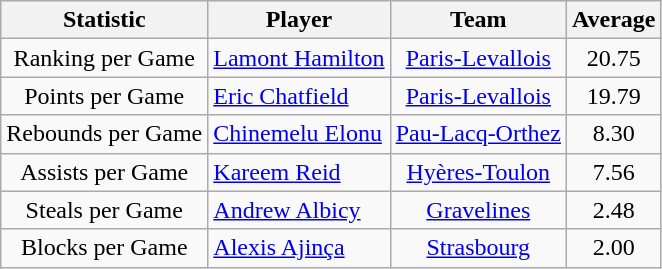<table class="wikitable sortable" style="text-align: center;">
<tr>
<th align="center">Statistic</th>
<th align="center">Player</th>
<th align="center">Team</th>
<th align="center">Average</th>
</tr>
<tr>
<td>Ranking per Game </td>
<td align="left"> <a href='#'>Lamont Hamilton</a></td>
<td><a href='#'>Paris-Levallois</a></td>
<td>20.75</td>
</tr>
<tr>
<td>Points per Game </td>
<td align="left"> <a href='#'>Eric Chatfield</a></td>
<td><a href='#'>Paris-Levallois</a></td>
<td>19.79</td>
</tr>
<tr>
<td>Rebounds per Game </td>
<td align="left"> <a href='#'>Chinemelu Elonu</a></td>
<td><a href='#'>Pau-Lacq-Orthez</a></td>
<td>8.30</td>
</tr>
<tr>
<td>Assists per Game </td>
<td align="left"> <a href='#'>Kareem Reid</a></td>
<td><a href='#'>Hyères-Toulon</a></td>
<td>7.56</td>
</tr>
<tr>
<td>Steals per Game </td>
<td align="left"> <a href='#'>Andrew Albicy</a></td>
<td><a href='#'>Gravelines</a></td>
<td>2.48</td>
</tr>
<tr>
<td>Blocks per Game </td>
<td align="left"> <a href='#'>Alexis Ajinça</a></td>
<td><a href='#'>Strasbourg</a></td>
<td>2.00</td>
</tr>
</table>
